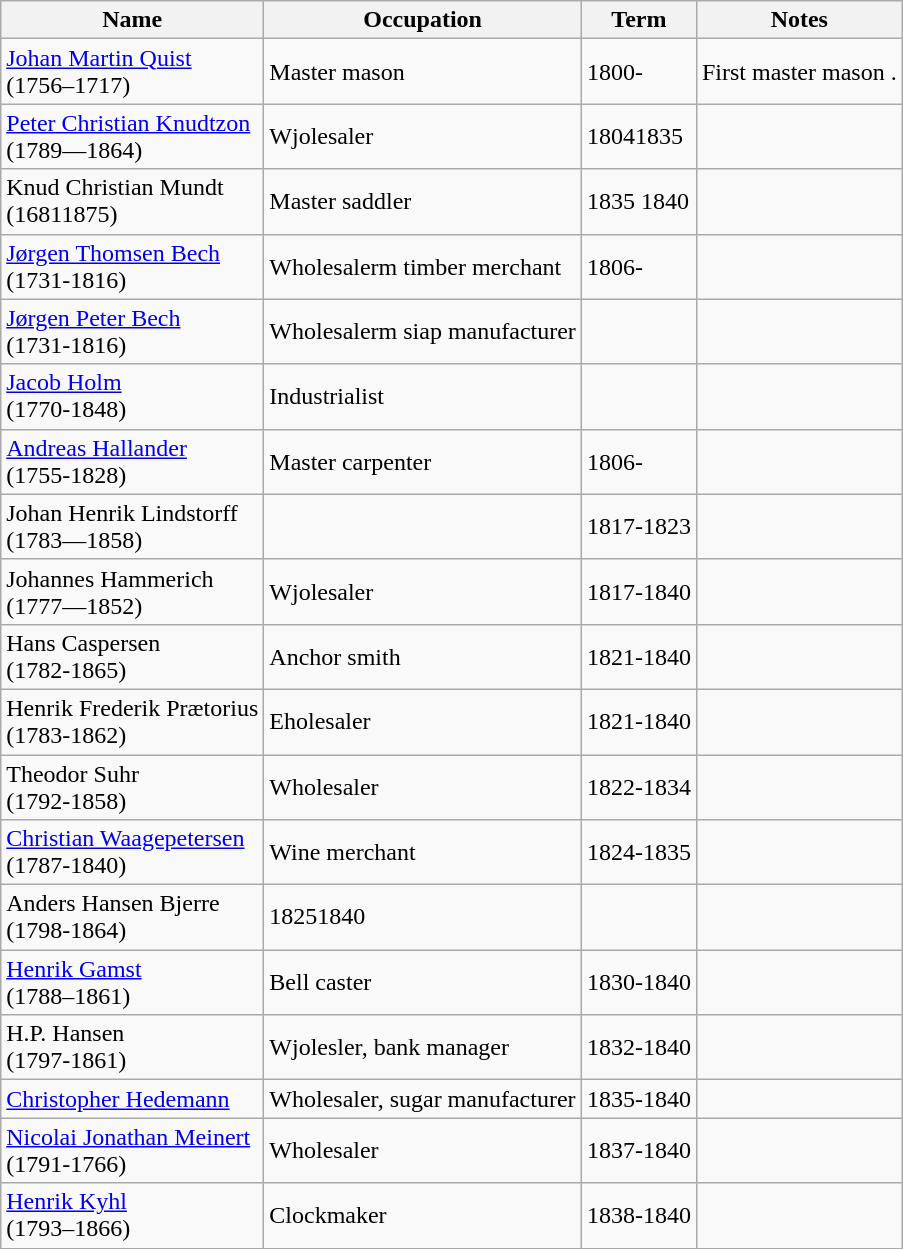<table class="wikitable sortable">
<tr>
<th>Name</th>
<th>Occupation</th>
<th>Term</th>
<th>Notes</th>
</tr>
<tr>
<td><a href='#'>Johan Martin Quist</a> <br>(1756–1717)</td>
<td>Master mason</td>
<td>1800-</td>
<td>First master mason .</td>
</tr>
<tr>
<td><a href='#'>Peter Christian Knudtzon</a> <br> (1789—1864)</td>
<td>Wjolesaler</td>
<td>18041835</td>
<td></td>
</tr>
<tr>
<td>Knud Christian Mundt <br>(16811875)</td>
<td>Master saddler</td>
<td>1835 1840</td>
<td></td>
</tr>
<tr>
<td><a href='#'>Jørgen Thomsen Bech</a> <br>(1731-1816)</td>
<td>Wholesalerm timber merchant</td>
<td>1806-</td>
<td></td>
</tr>
<tr>
<td><a href='#'>Jørgen Peter Bech</a> <br>(1731-1816)</td>
<td>Wholesalerm siap manufacturer</td>
<td></td>
<td></td>
</tr>
<tr>
<td><a href='#'>Jacob Holm</a> <br>(1770-1848)</td>
<td>Industrialist</td>
<td></td>
<td></td>
</tr>
<tr>
<td><a href='#'>Andreas Hallander</a> <br> (1755-1828)</td>
<td>Master carpenter</td>
<td>1806-</td>
<td></td>
</tr>
<tr>
<td>Johan Henrik Lindstorff <br>(1783—1858)</td>
<td></td>
<td>1817-1823</td>
<td></td>
</tr>
<tr>
<td>Johannes Hammerich <br>(1777—1852)</td>
<td>Wjolesaler</td>
<td>1817-1840</td>
<td></td>
</tr>
<tr>
<td>Hans Caspersen <br>(1782-1865)</td>
<td>Anchor smith</td>
<td>1821-1840</td>
<td></td>
</tr>
<tr>
<td>Henrik Frederik Prætorius <br>(1783-1862)</td>
<td>Eholesaler</td>
<td>1821-1840</td>
<td></td>
</tr>
<tr>
<td>Theodor Suhr <br>(1792-1858)</td>
<td>Wholesaler</td>
<td>1822-1834</td>
<td></td>
</tr>
<tr>
<td><a href='#'>Christian Waagepetersen</a><br>(1787-1840)</td>
<td>Wine merchant</td>
<td>1824-1835</td>
<td></td>
</tr>
<tr>
<td>Anders Hansen Bjerre <br> (1798-1864)</td>
<td>18251840</td>
<td></td>
</tr>
<tr>
<td><a href='#'>Henrik Gamst</a> <br>(1788–1861)</td>
<td>Bell caster</td>
<td>1830-1840</td>
<td></td>
</tr>
<tr>
<td>H.P. Hansen <br> (1797-1861)</td>
<td>Wjolesler, bank manager</td>
<td>1832-1840</td>
<td></td>
</tr>
<tr>
<td><a href='#'>Christopher Hedemann</a></td>
<td>Wholesaler, sugar manufacturer</td>
<td>1835-1840</td>
<td></td>
</tr>
<tr>
<td><a href='#'>Nicolai Jonathan Meinert</a> <br>(1791-1766)</td>
<td>Wholesaler</td>
<td>1837-1840</td>
<td></td>
</tr>
<tr>
<td><a href='#'>Henrik Kyhl</a> <br>(1793–1866)</td>
<td>Clockmaker</td>
<td>1838-1840</td>
<td></td>
</tr>
<tr>
</tr>
</table>
